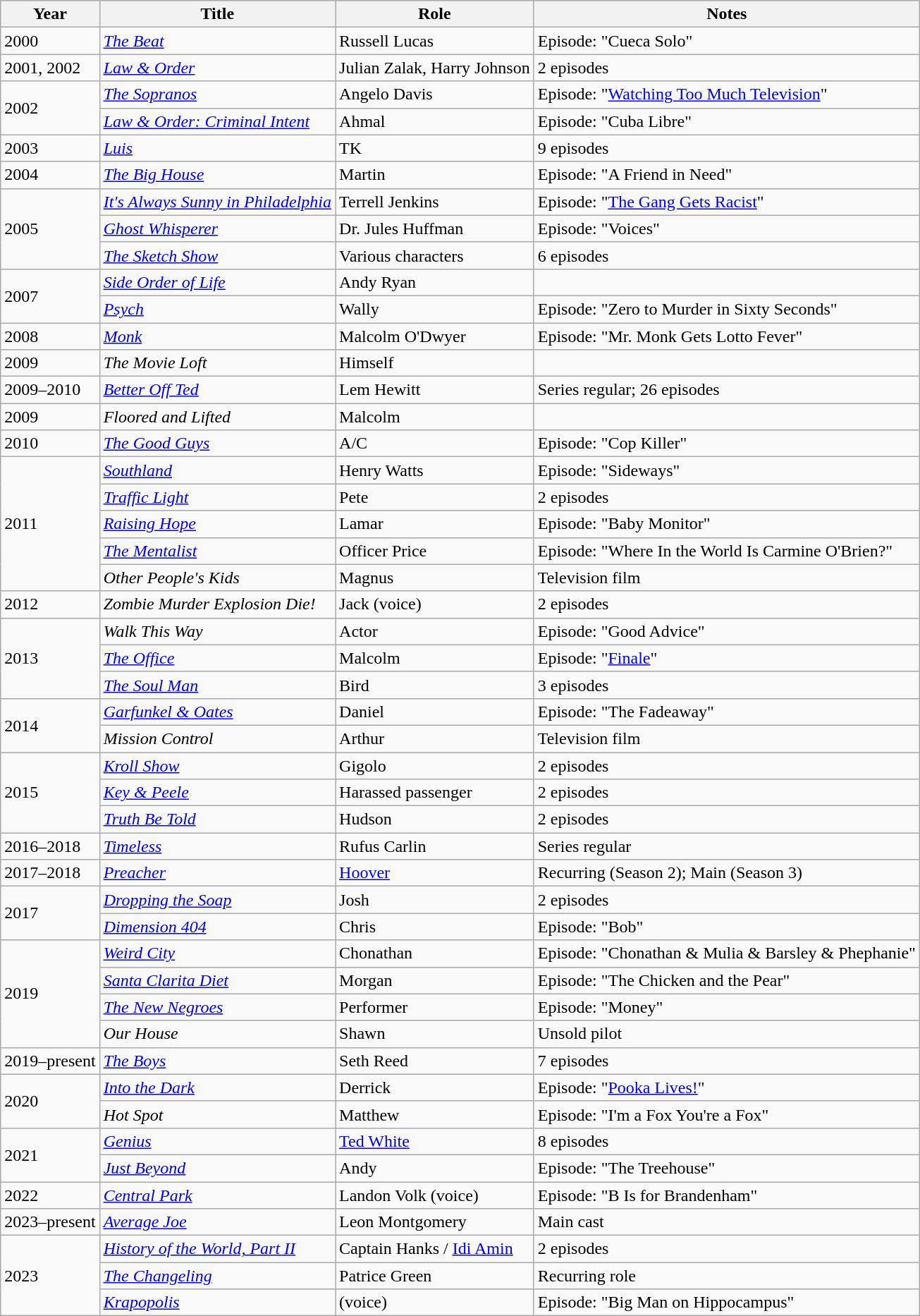<table class="wikitable">
<tr>
<th>Year</th>
<th>Title</th>
<th>Role</th>
<th>Notes</th>
</tr>
<tr>
<td>2000</td>
<td><em><a href='#'>The Beat</a></em></td>
<td>Russell Lucas</td>
<td>Episode: "Cueca Solo"</td>
</tr>
<tr>
<td>2001, 2002</td>
<td><em><a href='#'>Law & Order</a></em></td>
<td>Julian Zalak, Harry Johnson</td>
<td>2 episodes</td>
</tr>
<tr>
<td rowspan="2">2002</td>
<td><em><a href='#'>The Sopranos</a></em></td>
<td>Angelo Davis</td>
<td>Episode: "<a href='#'>Watching Too Much Television</a>"</td>
</tr>
<tr>
<td><em><a href='#'>Law & Order: Criminal Intent</a></em></td>
<td>Ahmal</td>
<td>Episode: "Cuba Libre"</td>
</tr>
<tr>
<td>2003</td>
<td><em><a href='#'>Luis</a></em></td>
<td>TK</td>
<td>9 episodes</td>
</tr>
<tr>
<td>2004</td>
<td><em><a href='#'>The Big House</a></em></td>
<td>Martin</td>
<td>Episode: "A Friend in Need"</td>
</tr>
<tr>
<td rowspan="3">2005</td>
<td><em><a href='#'>It's Always Sunny in Philadelphia</a></em></td>
<td>Terrell Jenkins</td>
<td>Episode: "<a href='#'>The Gang Gets Racist</a>"</td>
</tr>
<tr>
<td><em><a href='#'>Ghost Whisperer</a></em></td>
<td>Dr. Jules Huffman</td>
<td>Episode: "Voices"</td>
</tr>
<tr>
<td><em><a href='#'>The Sketch Show</a></em></td>
<td>Various characters</td>
<td>6 episodes</td>
</tr>
<tr>
<td rowspan="2">2007</td>
<td><em><a href='#'>Side Order of Life</a></em></td>
<td>Andy Ryan</td>
<td></td>
</tr>
<tr>
<td><em><a href='#'>Psych</a></em></td>
<td>Wally</td>
<td>Episode: "Zero to Murder in Sixty Seconds"</td>
</tr>
<tr>
<td>2008</td>
<td><em><a href='#'>Monk</a></em></td>
<td>Malcolm O'Dwyer</td>
<td>Episode: "Mr. Monk Gets Lotto Fever"</td>
</tr>
<tr>
<td>2009</td>
<td><em>The Movie Loft</em></td>
<td>Himself</td>
<td></td>
</tr>
<tr>
<td>2009–2010</td>
<td><em><a href='#'>Better Off Ted</a></em></td>
<td>Lem Hewitt</td>
<td>Series regular; 26 episodes</td>
</tr>
<tr>
<td>2009</td>
<td><em>Floored and Lifted</em></td>
<td>Malcolm</td>
<td></td>
</tr>
<tr>
<td>2010</td>
<td><em><a href='#'>The Good Guys</a></em></td>
<td>A/C</td>
<td>Episode: "Cop Killer"</td>
</tr>
<tr>
<td rowspan="5">2011</td>
<td><em><a href='#'>Southland</a></em></td>
<td>Henry Watts</td>
<td>Episode: "Sideways"</td>
</tr>
<tr>
<td><em><a href='#'>Traffic Light</a></em></td>
<td>Pete</td>
<td>2 episodes</td>
</tr>
<tr>
<td><em><a href='#'>Raising Hope</a></em></td>
<td>Lamar</td>
<td>Episode: "Baby Monitor"</td>
</tr>
<tr>
<td><em><a href='#'>The Mentalist</a></em></td>
<td>Officer Price</td>
<td>Episode: "Where In the World Is Carmine O'Brien?"</td>
</tr>
<tr>
<td><em>Other People's Kids</em></td>
<td>Magnus</td>
<td>Television film</td>
</tr>
<tr>
<td>2012</td>
<td><em>Zombie Murder Explosion Die!</em></td>
<td>Jack (voice)</td>
<td>2 episodes</td>
</tr>
<tr>
<td rowspan="3">2013</td>
<td><em>Walk This Way</em></td>
<td>Actor</td>
<td>Episode: "Good Advice"</td>
</tr>
<tr>
<td><em><a href='#'>The Office</a></em></td>
<td>Malcolm</td>
<td>Episode: "<a href='#'>Finale</a>"</td>
</tr>
<tr>
<td><em><a href='#'>The Soul Man</a></em></td>
<td>Bird</td>
<td>3 episodes</td>
</tr>
<tr>
<td rowspan="2">2014</td>
<td><em><a href='#'>Garfunkel & Oates</a></em></td>
<td>Daniel</td>
<td>Episode: "The Fadeaway"</td>
</tr>
<tr>
<td><em>Mission Control</em></td>
<td>Arthur</td>
<td>Television film</td>
</tr>
<tr>
<td rowspan="3">2015</td>
<td><em><a href='#'>Kroll Show</a></em></td>
<td>Gigolo</td>
<td>2 episodes</td>
</tr>
<tr>
<td><em><a href='#'>Key & Peele</a></em></td>
<td>Harassed passenger</td>
<td>2 episodes</td>
</tr>
<tr>
<td><em><a href='#'>Truth Be Told</a></em></td>
<td>Hudson</td>
<td>2 episodes</td>
</tr>
<tr>
<td>2016–2018</td>
<td><em><a href='#'>Timeless</a></em></td>
<td>Rufus Carlin</td>
<td>Series regular</td>
</tr>
<tr>
<td>2017–2018</td>
<td><em><a href='#'>Preacher</a></em></td>
<td><a href='#'>Hoover</a></td>
<td>Recurring (Season 2); Main (Season 3)</td>
</tr>
<tr>
<td rowspan="2">2017</td>
<td><em><a href='#'>Dropping the Soap</a></em></td>
<td>Josh</td>
<td>2 episodes</td>
</tr>
<tr>
<td><em><a href='#'>Dimension 404</a></em></td>
<td>Chris</td>
<td>Episode: "Bob"</td>
</tr>
<tr>
<td rowspan="4">2019</td>
<td><em><a href='#'>Weird City</a></em></td>
<td>Chonathan</td>
<td>Episode: "Chonathan & Mulia & Barsley & Phephanie"</td>
</tr>
<tr>
<td><em><a href='#'>Santa Clarita Diet</a></em></td>
<td>Morgan</td>
<td>Episode: "The Chicken and the Pear"</td>
</tr>
<tr>
<td><em><a href='#'>The New Negroes</a></em></td>
<td>Performer</td>
<td>Episode: "Money"</td>
</tr>
<tr>
<td><em>Our House</em></td>
<td>Shawn</td>
<td>Unsold pilot</td>
</tr>
<tr>
<td>2019–present</td>
<td><em><a href='#'>The Boys</a></em></td>
<td>Seth Reed</td>
<td>7 episodes</td>
</tr>
<tr>
<td rowspan="2">2020</td>
<td><em><a href='#'>Into the Dark</a></em></td>
<td>Derrick</td>
<td>Episode: "<a href='#'>Pooka Lives!</a>"</td>
</tr>
<tr>
<td><em>Hot Spot</em></td>
<td>Matthew</td>
<td>Episode: "I'm a Fox You're a Fox"</td>
</tr>
<tr>
<td rowspan="2">2021</td>
<td><em><a href='#'>Genius</a></em></td>
<td><a href='#'>Ted White</a></td>
<td>8 episodes</td>
</tr>
<tr>
<td><em><a href='#'>Just Beyond</a></em></td>
<td>Andy</td>
<td>Episode: "The Treehouse"</td>
</tr>
<tr>
<td>2022</td>
<td><em><a href='#'>Central Park</a></em></td>
<td>Landon Volk (voice)</td>
<td>Episode: "B Is for Brandenham"</td>
</tr>
<tr>
<td>2023–present</td>
<td><em><a href='#'>Average Joe</a></em></td>
<td>Leon Montgomery</td>
<td>Main cast</td>
</tr>
<tr>
<td rowspan="3">2023</td>
<td><em><a href='#'>History of the World, Part II</a></em></td>
<td>Captain Hanks / <a href='#'>Idi Amin</a></td>
<td>2 episodes</td>
</tr>
<tr>
<td><em><a href='#'>The Changeling</a></em></td>
<td>Patrice Green</td>
<td>Recurring role</td>
</tr>
<tr>
<td><em><a href='#'>Krapopolis</a></em></td>
<td>(voice)</td>
<td>Episode: "Big Man on Hippocampus"</td>
</tr>
</table>
